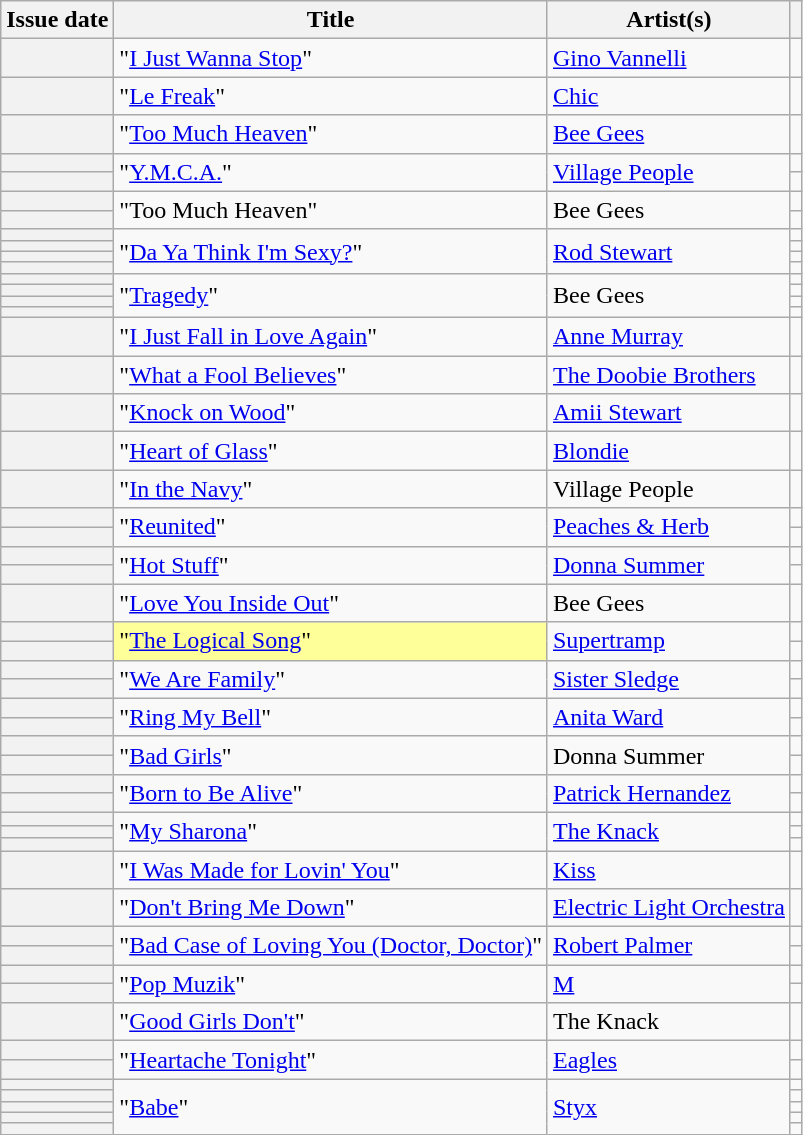<table class="wikitable sortable plainrowheaders">
<tr>
<th scope=col>Issue date</th>
<th scope=col>Title</th>
<th scope=col>Artist(s)</th>
<th scope=col class=unsortable></th>
</tr>
<tr>
<th scope=row> </th>
<td>"<a href='#'>I Just Wanna Stop</a>"</td>
<td><a href='#'>Gino Vannelli</a></td>
<td></td>
</tr>
<tr>
<th scope=row></th>
<td>"<a href='#'>Le Freak</a>"</td>
<td><a href='#'>Chic</a></td>
<td align=center></td>
</tr>
<tr>
<th scope=row></th>
<td>"<a href='#'>Too Much Heaven</a>"</td>
<td><a href='#'>Bee Gees</a></td>
<td align=center></td>
</tr>
<tr>
<th scope=row></th>
<td rowspan=2>"<a href='#'>Y.M.C.A.</a>"</td>
<td rowspan=2><a href='#'>Village People</a></td>
<td align=center></td>
</tr>
<tr>
<th scope=row></th>
<td align=center></td>
</tr>
<tr>
<th scope=row></th>
<td rowspan=2>"Too Much Heaven"</td>
<td rowspan=2>Bee Gees</td>
<td align=center></td>
</tr>
<tr>
<th scope=row></th>
<td align=center></td>
</tr>
<tr>
<th scope=row></th>
<td rowspan=4>"<a href='#'>Da Ya Think I'm Sexy?</a>"</td>
<td rowspan=4><a href='#'>Rod Stewart</a></td>
<td align=center></td>
</tr>
<tr>
<th scope=row></th>
<td align=center></td>
</tr>
<tr>
<th scope=row></th>
<td align=center></td>
</tr>
<tr>
<th scope=row></th>
<td align=center></td>
</tr>
<tr>
<th scope=row></th>
<td rowspan=4>"<a href='#'>Tragedy</a>"</td>
<td rowspan=4>Bee Gees</td>
<td align=center></td>
</tr>
<tr>
<th scope=row></th>
<td align=center></td>
</tr>
<tr>
<th scope=row></th>
<td align=center></td>
</tr>
<tr>
<th scope=row></th>
<td align=center></td>
</tr>
<tr>
<th scope=row></th>
<td>"<a href='#'>I Just Fall in Love Again</a>"</td>
<td><a href='#'>Anne Murray</a></td>
<td align=center></td>
</tr>
<tr>
<th scope=row></th>
<td>"<a href='#'>What a Fool Believes</a>"</td>
<td><a href='#'>The Doobie Brothers</a></td>
<td align=center></td>
</tr>
<tr>
<th scope=row></th>
<td>"<a href='#'>Knock on Wood</a>"</td>
<td><a href='#'>Amii Stewart</a></td>
<td align=center></td>
</tr>
<tr>
<th scope=row></th>
<td>"<a href='#'>Heart of Glass</a>"</td>
<td><a href='#'>Blondie</a></td>
<td align=center></td>
</tr>
<tr>
<th scope=row></th>
<td>"<a href='#'>In the Navy</a>"</td>
<td>Village People</td>
<td align=center></td>
</tr>
<tr>
<th scope=row></th>
<td rowspan=2>"<a href='#'>Reunited</a>"</td>
<td rowspan=2><a href='#'>Peaches & Herb</a></td>
<td align=center></td>
</tr>
<tr>
<th scope=row></th>
<td align=center></td>
</tr>
<tr>
<th scope=row></th>
<td rowspan=2>"<a href='#'>Hot Stuff</a>"</td>
<td rowspan=2><a href='#'>Donna Summer</a></td>
<td align=center></td>
</tr>
<tr>
<th scope=row></th>
<td align=center></td>
</tr>
<tr>
<th scope=row></th>
<td>"<a href='#'>Love You Inside Out</a>"</td>
<td>Bee Gees</td>
<td align=center></td>
</tr>
<tr>
<th scope=row></th>
<td bgcolor=#FFFF99 rowspan=2>"<a href='#'>The Logical Song</a>"</td>
<td rowspan=2><a href='#'>Supertramp</a></td>
<td align=center></td>
</tr>
<tr>
<th scope=row></th>
<td align=center></td>
</tr>
<tr>
<th scope=row></th>
<td rowspan=2>"<a href='#'>We Are Family</a>"</td>
<td rowspan=2><a href='#'>Sister Sledge</a></td>
<td align=center></td>
</tr>
<tr>
<th scope=row></th>
<td align=center></td>
</tr>
<tr>
<th scope=row></th>
<td rowspan=2>"<a href='#'>Ring My Bell</a>"</td>
<td rowspan=2><a href='#'>Anita Ward</a></td>
<td align=center></td>
</tr>
<tr>
<th scope=row></th>
<td align=center></td>
</tr>
<tr>
<th scope=row></th>
<td rowspan=2>"<a href='#'>Bad Girls</a>"</td>
<td rowspan=2>Donna Summer</td>
<td align=center></td>
</tr>
<tr>
<th scope=row></th>
<td align=center></td>
</tr>
<tr>
<th scope=row></th>
<td rowspan=2>"<a href='#'>Born to Be Alive</a>"</td>
<td rowspan=2><a href='#'>Patrick Hernandez</a></td>
<td align=center></td>
</tr>
<tr>
<th scope=row></th>
<td align=center></td>
</tr>
<tr>
<th scope=row></th>
<td rowspan=3>"<a href='#'>My Sharona</a>"</td>
<td rowspan=3><a href='#'>The Knack</a></td>
<td align=center></td>
</tr>
<tr>
<th scope=row></th>
<td align=center></td>
</tr>
<tr>
<th scope=row></th>
<td align=center></td>
</tr>
<tr>
<th scope=row></th>
<td>"<a href='#'>I Was Made for Lovin' You</a>"</td>
<td><a href='#'>Kiss</a></td>
<td align=center></td>
</tr>
<tr>
<th scope=row></th>
<td>"<a href='#'>Don't Bring Me Down</a>"</td>
<td><a href='#'>Electric Light Orchestra</a></td>
<td align=center></td>
</tr>
<tr>
<th scope=row></th>
<td rowspan=2>"<a href='#'>Bad Case of Loving You (Doctor, Doctor)</a>"</td>
<td rowspan=2><a href='#'>Robert Palmer</a></td>
<td align=center></td>
</tr>
<tr>
<th scope=row></th>
<td align=center></td>
</tr>
<tr>
<th scope=row></th>
<td rowspan=2>"<a href='#'>Pop Muzik</a>"</td>
<td rowspan=2><a href='#'>M</a></td>
<td align=center></td>
</tr>
<tr>
<th scope=row></th>
<td align=center></td>
</tr>
<tr>
<th scope=row></th>
<td>"<a href='#'>Good Girls Don't</a>"</td>
<td>The Knack</td>
<td align=center></td>
</tr>
<tr>
<th scope=row></th>
<td rowspan=2>"<a href='#'>Heartache Tonight</a>"</td>
<td rowspan=2><a href='#'>Eagles</a></td>
<td align=center></td>
</tr>
<tr>
<th scope=row></th>
<td align=center></td>
</tr>
<tr>
<th scope=row></th>
<td rowspan=5>"<a href='#'>Babe</a>"</td>
<td rowspan=5><a href='#'>Styx</a></td>
<td align=center></td>
</tr>
<tr>
<th scope=row></th>
<td align=center></td>
</tr>
<tr>
<th scope=row></th>
<td align=center></td>
</tr>
<tr>
<th scope=row></th>
<td align=center></td>
</tr>
<tr>
<th scope=row></th>
<td align=center></td>
</tr>
</table>
